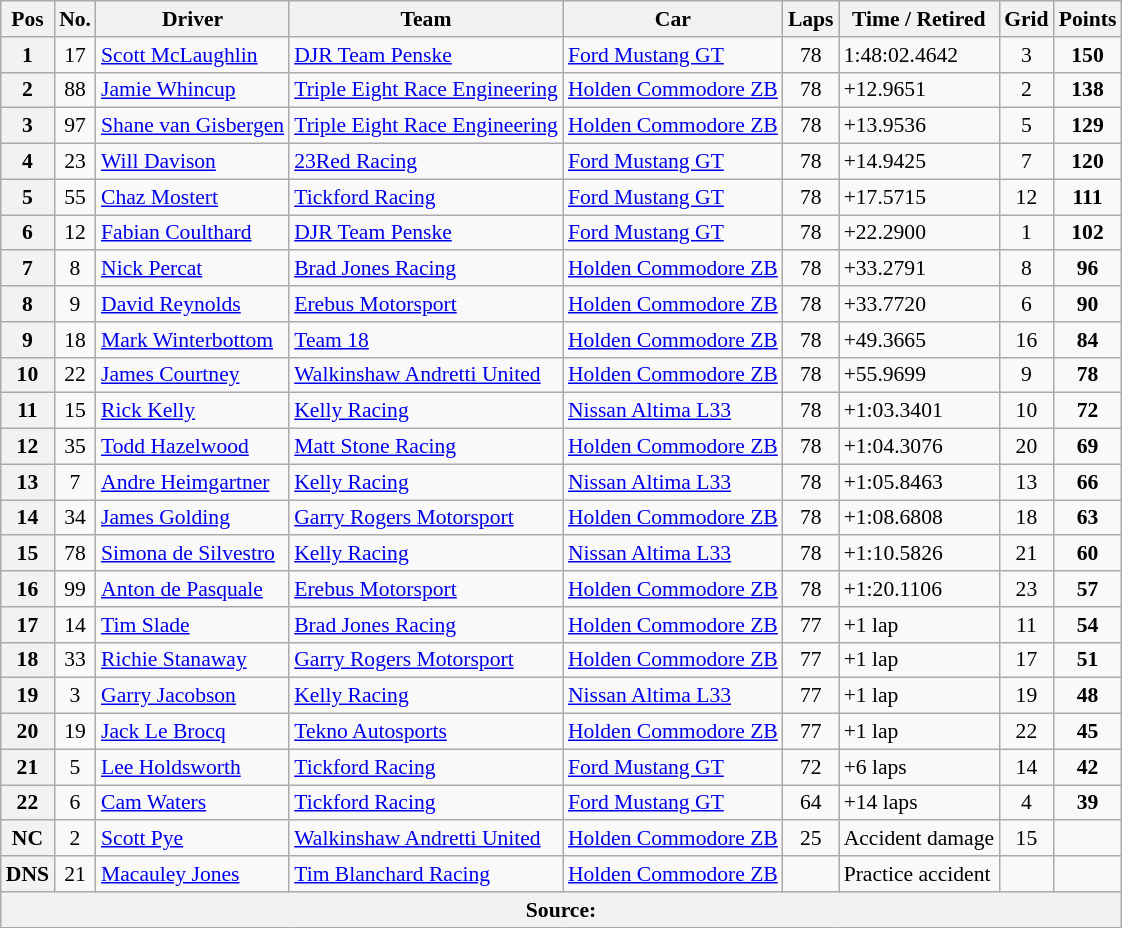<table class="wikitable" style="font-size:90%;">
<tr>
<th>Pos</th>
<th>No.</th>
<th>Driver</th>
<th>Team</th>
<th>Car</th>
<th>Laps</th>
<th>Time / Retired</th>
<th>Grid</th>
<th>Points</th>
</tr>
<tr>
<th>1</th>
<td align="center">17</td>
<td> <a href='#'>Scott McLaughlin</a></td>
<td><a href='#'>DJR Team Penske</a></td>
<td><a href='#'>Ford Mustang GT</a></td>
<td align="center">78</td>
<td>1:48:02.4642</td>
<td align="center">3</td>
<td align="center"><strong>150</strong></td>
</tr>
<tr>
<th>2</th>
<td align="center">88</td>
<td> <a href='#'>Jamie Whincup</a></td>
<td><a href='#'>Triple Eight Race Engineering</a></td>
<td><a href='#'>Holden Commodore ZB</a></td>
<td align="center">78</td>
<td>+12.9651</td>
<td align="center">2</td>
<td align="center"><strong>138</strong></td>
</tr>
<tr>
<th>3</th>
<td align="center">97</td>
<td> <a href='#'>Shane van Gisbergen</a></td>
<td><a href='#'>Triple Eight Race Engineering</a></td>
<td><a href='#'>Holden Commodore ZB</a></td>
<td align="center">78</td>
<td>+13.9536</td>
<td align="center">5</td>
<td align="center"><strong>129</strong></td>
</tr>
<tr>
<th>4</th>
<td align="center">23</td>
<td> <a href='#'>Will Davison</a></td>
<td><a href='#'>23Red Racing</a></td>
<td><a href='#'>Ford Mustang GT</a></td>
<td align="center">78</td>
<td>+14.9425</td>
<td align="center">7</td>
<td align="center"><strong>120</strong></td>
</tr>
<tr>
<th>5</th>
<td align="center">55</td>
<td> <a href='#'>Chaz Mostert</a></td>
<td><a href='#'>Tickford Racing</a></td>
<td><a href='#'>Ford Mustang GT</a></td>
<td align="center">78</td>
<td>+17.5715</td>
<td align="center">12</td>
<td align="center"><strong>111</strong></td>
</tr>
<tr>
<th>6</th>
<td align="center">12</td>
<td> <a href='#'>Fabian Coulthard</a></td>
<td><a href='#'>DJR Team Penske</a></td>
<td><a href='#'>Ford Mustang GT</a></td>
<td align="center">78</td>
<td>+22.2900</td>
<td align="center">1</td>
<td align="center"><strong>102</strong></td>
</tr>
<tr>
<th>7</th>
<td align="center">8</td>
<td> <a href='#'>Nick Percat</a></td>
<td><a href='#'>Brad Jones Racing</a></td>
<td><a href='#'>Holden Commodore ZB</a></td>
<td align="center">78</td>
<td>+33.2791</td>
<td align="center">8</td>
<td align="center"><strong>96</strong></td>
</tr>
<tr>
<th>8</th>
<td align="center">9</td>
<td> <a href='#'>David Reynolds</a></td>
<td><a href='#'>Erebus Motorsport</a></td>
<td><a href='#'>Holden Commodore ZB</a></td>
<td align="center">78</td>
<td>+33.7720</td>
<td align="center">6</td>
<td align="center"><strong>90</strong></td>
</tr>
<tr>
<th>9</th>
<td align="center">18</td>
<td> <a href='#'>Mark Winterbottom</a></td>
<td><a href='#'>Team 18</a></td>
<td><a href='#'>Holden Commodore ZB</a></td>
<td align="center">78</td>
<td>+49.3665</td>
<td align="center">16</td>
<td align="center"><strong>84</strong></td>
</tr>
<tr>
<th>10</th>
<td align="center">22</td>
<td> <a href='#'>James Courtney</a></td>
<td><a href='#'>Walkinshaw Andretti United</a></td>
<td><a href='#'>Holden Commodore ZB</a></td>
<td align="center">78</td>
<td>+55.9699</td>
<td align="center">9</td>
<td align="center"><strong>78</strong></td>
</tr>
<tr>
<th>11</th>
<td align="center">15</td>
<td> <a href='#'>Rick Kelly</a></td>
<td><a href='#'>Kelly Racing</a></td>
<td><a href='#'>Nissan Altima L33</a></td>
<td align="center">78</td>
<td>+1:03.3401</td>
<td align="center">10</td>
<td align="center"><strong>72</strong></td>
</tr>
<tr>
<th>12</th>
<td align="center">35</td>
<td> <a href='#'>Todd Hazelwood</a></td>
<td><a href='#'>Matt Stone Racing</a></td>
<td><a href='#'>Holden Commodore ZB</a></td>
<td align="center">78</td>
<td>+1:04.3076</td>
<td align="center">20</td>
<td align="center"><strong>69</strong></td>
</tr>
<tr>
<th>13</th>
<td align="center">7</td>
<td> <a href='#'>Andre Heimgartner</a></td>
<td><a href='#'>Kelly Racing</a></td>
<td><a href='#'>Nissan Altima L33</a></td>
<td align="center">78</td>
<td>+1:05.8463</td>
<td align="center">13</td>
<td align="center"><strong>66</strong></td>
</tr>
<tr>
<th>14</th>
<td align="center">34</td>
<td> <a href='#'>James Golding</a></td>
<td><a href='#'>Garry Rogers Motorsport</a></td>
<td><a href='#'>Holden Commodore ZB</a></td>
<td align="center">78</td>
<td>+1:08.6808</td>
<td align="center">18</td>
<td align="center"><strong>63</strong></td>
</tr>
<tr>
<th>15</th>
<td align="center">78</td>
<td> <a href='#'>Simona de Silvestro</a></td>
<td><a href='#'>Kelly Racing</a></td>
<td><a href='#'>Nissan Altima L33</a></td>
<td align="center">78</td>
<td>+1:10.5826</td>
<td align="center">21</td>
<td align="center"><strong>60</strong></td>
</tr>
<tr>
<th>16</th>
<td align="center">99</td>
<td> <a href='#'>Anton de Pasquale</a></td>
<td><a href='#'>Erebus Motorsport</a></td>
<td><a href='#'>Holden Commodore ZB</a></td>
<td align="center">78</td>
<td>+1:20.1106</td>
<td align="center">23</td>
<td align="center"><strong>57</strong></td>
</tr>
<tr>
<th>17</th>
<td align="center">14</td>
<td> <a href='#'>Tim Slade</a></td>
<td><a href='#'>Brad Jones Racing</a></td>
<td><a href='#'>Holden Commodore ZB</a></td>
<td align="center">77</td>
<td>+1 lap</td>
<td align="center">11</td>
<td align="center"><strong>54</strong></td>
</tr>
<tr>
<th>18</th>
<td align="center">33</td>
<td> <a href='#'>Richie Stanaway</a></td>
<td><a href='#'>Garry Rogers Motorsport</a></td>
<td><a href='#'>Holden Commodore ZB</a></td>
<td align="center">77</td>
<td>+1 lap</td>
<td align="center">17</td>
<td align="center"><strong>51</strong></td>
</tr>
<tr>
<th>19</th>
<td align="center">3</td>
<td> <a href='#'>Garry Jacobson</a></td>
<td><a href='#'>Kelly Racing</a></td>
<td><a href='#'>Nissan Altima L33</a></td>
<td align="center">77</td>
<td>+1 lap</td>
<td align="center">19</td>
<td align="center"><strong>48</strong></td>
</tr>
<tr>
<th>20</th>
<td align="center">19</td>
<td> <a href='#'>Jack Le Brocq</a></td>
<td><a href='#'>Tekno Autosports</a></td>
<td><a href='#'>Holden Commodore ZB</a></td>
<td align="center">77</td>
<td>+1 lap</td>
<td align="center">22</td>
<td align="center"><strong>45</strong></td>
</tr>
<tr>
<th>21</th>
<td align="center">5</td>
<td> <a href='#'>Lee Holdsworth</a></td>
<td><a href='#'>Tickford Racing</a></td>
<td><a href='#'>Ford Mustang GT</a></td>
<td align="center">72</td>
<td>+6 laps</td>
<td align="center">14</td>
<td align="center"><strong>42</strong></td>
</tr>
<tr>
<th>22</th>
<td align="center">6</td>
<td> <a href='#'>Cam Waters</a></td>
<td><a href='#'>Tickford Racing</a></td>
<td><a href='#'>Ford Mustang GT</a></td>
<td align="center">64</td>
<td>+14 laps</td>
<td align="center">4</td>
<td align="center"><strong>39</strong></td>
</tr>
<tr>
<th>NC</th>
<td align="center">2</td>
<td> <a href='#'>Scott Pye</a></td>
<td><a href='#'>Walkinshaw Andretti United</a></td>
<td><a href='#'>Holden Commodore ZB</a></td>
<td align="center">25</td>
<td>Accident damage</td>
<td align="center">15</td>
<td align="center"></td>
</tr>
<tr>
<th>DNS</th>
<td align="center">21</td>
<td> <a href='#'>Macauley Jones</a></td>
<td><a href='#'>Tim Blanchard Racing</a></td>
<td><a href='#'>Holden Commodore ZB</a></td>
<td></td>
<td>Practice accident</td>
<td></td>
<td></td>
</tr>
<tr>
<th colspan=9>Source:</th>
</tr>
</table>
